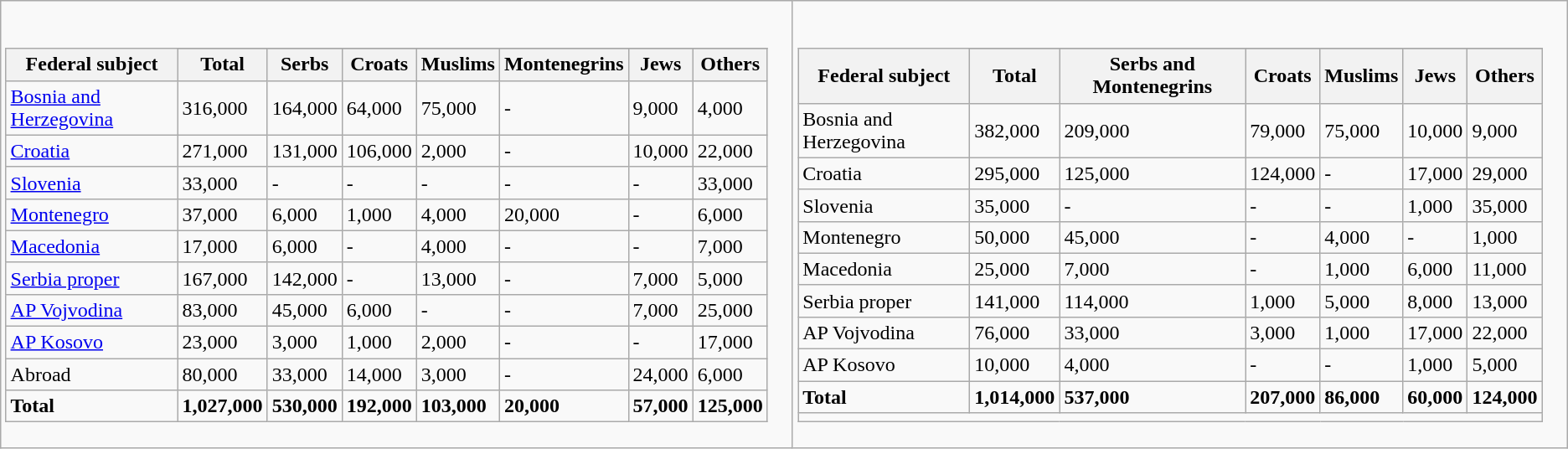<table class="wikitable">
<tr>
<td><br><table class="wikitable sortable">
<tr>
<th rowspan="2">Federal subject</th>
</tr>
<tr align="center">
<th data-sort-type=number>Total</th>
<th>Serbs</th>
<th>Croats</th>
<th>Muslims</th>
<th>Montenegrins</th>
<th>Jews</th>
<th>Others</th>
</tr>
<tr>
<td><a href='#'>Bosnia and Herzegovina</a></td>
<td>316,000</td>
<td>164,000</td>
<td>64,000</td>
<td>75,000</td>
<td>-</td>
<td>9,000</td>
<td>4,000</td>
</tr>
<tr>
<td><a href='#'>Croatia</a></td>
<td>271,000</td>
<td>131,000</td>
<td>106,000</td>
<td>2,000</td>
<td>-</td>
<td>10,000</td>
<td>22,000</td>
</tr>
<tr>
<td><a href='#'>Slovenia</a></td>
<td>33,000</td>
<td>-</td>
<td>-</td>
<td>-</td>
<td>-</td>
<td>-</td>
<td>33,000</td>
</tr>
<tr>
<td><a href='#'>Montenegro</a></td>
<td>37,000</td>
<td>6,000</td>
<td>1,000</td>
<td>4,000</td>
<td>20,000</td>
<td>-</td>
<td>6,000</td>
</tr>
<tr>
<td><a href='#'>Macedonia</a></td>
<td>17,000</td>
<td>6,000</td>
<td>-</td>
<td>4,000</td>
<td>-</td>
<td>-</td>
<td>7,000</td>
</tr>
<tr>
<td><a href='#'>Serbia proper</a></td>
<td>167,000</td>
<td>142,000</td>
<td>-</td>
<td>13,000</td>
<td>-</td>
<td>7,000</td>
<td>5,000</td>
</tr>
<tr>
<td><a href='#'>AP Vojvodina</a></td>
<td>83,000</td>
<td>45,000</td>
<td>6,000</td>
<td>-</td>
<td>-</td>
<td>7,000</td>
<td>25,000</td>
</tr>
<tr>
<td><a href='#'>AP Kosovo</a></td>
<td>23,000</td>
<td>3,000</td>
<td>1,000</td>
<td>2,000</td>
<td>-</td>
<td>-</td>
<td>17,000</td>
</tr>
<tr>
<td>Abroad</td>
<td>80,000</td>
<td>33,000</td>
<td>14,000</td>
<td>3,000</td>
<td>-</td>
<td>24,000</td>
<td>6,000</td>
</tr>
<tr class="sortbottom">
<td><strong>Total</strong></td>
<td><strong>1,027,000</strong></td>
<td><strong>530,000</strong></td>
<td><strong>192,000</strong></td>
<td><strong>103,000</strong></td>
<td><strong>20,000</strong></td>
<td><strong>57,000</strong></td>
<td><strong>125,000</strong></td>
</tr>
</table>
</td>
<td><br><table class="wikitable sortable">
<tr>
<th rowspan="2">Federal subject</th>
</tr>
<tr align="center">
<th data-sort-type=number>Total</th>
<th>Serbs and Montenegrins</th>
<th>Croats</th>
<th>Muslims</th>
<th>Jews</th>
<th>Others</th>
</tr>
<tr>
<td>Bosnia and Herzegovina</td>
<td>382,000</td>
<td>209,000</td>
<td>79,000</td>
<td>75,000</td>
<td>10,000</td>
<td>9,000</td>
</tr>
<tr>
<td>Croatia</td>
<td>295,000</td>
<td>125,000</td>
<td>124,000</td>
<td>-</td>
<td>17,000</td>
<td>29,000</td>
</tr>
<tr>
<td>Slovenia</td>
<td>35,000</td>
<td>-</td>
<td>-</td>
<td>-</td>
<td>1,000</td>
<td>35,000</td>
</tr>
<tr>
<td>Montenegro</td>
<td>50,000</td>
<td>45,000</td>
<td>-</td>
<td>4,000</td>
<td>-</td>
<td>1,000</td>
</tr>
<tr>
<td>Macedonia</td>
<td>25,000</td>
<td>7,000</td>
<td>-</td>
<td>1,000</td>
<td>6,000</td>
<td>11,000</td>
</tr>
<tr>
<td>Serbia proper</td>
<td>141,000</td>
<td>114,000</td>
<td>1,000</td>
<td>5,000</td>
<td>8,000</td>
<td>13,000</td>
</tr>
<tr>
<td>AP Vojvodina</td>
<td>76,000</td>
<td>33,000</td>
<td>3,000</td>
<td>1,000</td>
<td>17,000</td>
<td>22,000</td>
</tr>
<tr>
<td>AP Kosovo</td>
<td>10,000</td>
<td>4,000</td>
<td>-</td>
<td>-</td>
<td>1,000</td>
<td>5,000</td>
</tr>
<tr class="sortbottom">
<td><strong>Total</strong></td>
<td><strong>1,014,000</strong></td>
<td><strong>537,000</strong></td>
<td><strong>207,000</strong></td>
<td><strong>86,000</strong></td>
<td><strong>60,000</strong></td>
<td><strong>124,000</strong></td>
</tr>
<tr class="sortbottom">
<td colspan="7"></td>
</tr>
</table>
</td>
</tr>
</table>
